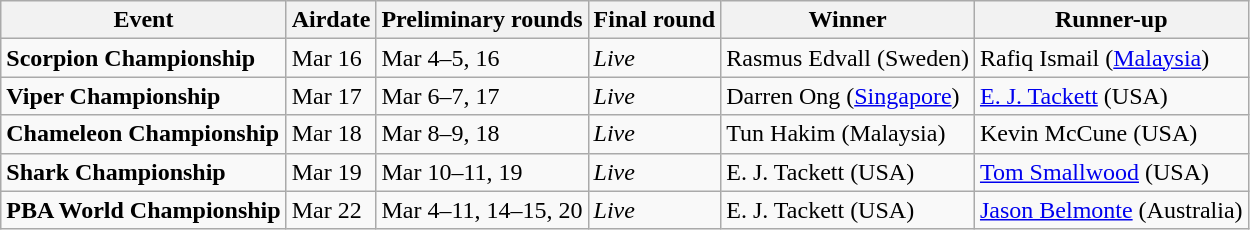<table class="wikitable">
<tr>
<th>Event</th>
<th>Airdate</th>
<th>Preliminary rounds</th>
<th>Final round</th>
<th>Winner</th>
<th>Runner-up</th>
</tr>
<tr>
<td><strong>Scorpion Championship</strong></td>
<td>Mar 16</td>
<td>Mar 4–5, 16</td>
<td><em>Live</em></td>
<td>Rasmus Edvall (Sweden)</td>
<td>Rafiq Ismail (<a href='#'>Malaysia</a>)</td>
</tr>
<tr>
<td><strong>Viper Championship</strong></td>
<td>Mar 17</td>
<td>Mar 6–7, 17</td>
<td><em>Live</em></td>
<td>Darren Ong (<a href='#'>Singapore</a>)</td>
<td><a href='#'>E. J. Tackett</a> (USA)</td>
</tr>
<tr>
<td><strong>Chameleon Championship</strong></td>
<td>Mar 18</td>
<td>Mar 8–9, 18</td>
<td><em>Live</em></td>
<td>Tun Hakim (Malaysia)</td>
<td>Kevin McCune (USA)</td>
</tr>
<tr>
<td><strong>Shark Championship</strong></td>
<td>Mar 19</td>
<td>Mar 10–11, 19</td>
<td><em>Live</em></td>
<td>E. J. Tackett (USA)</td>
<td><a href='#'>Tom Smallwood</a> (USA)</td>
</tr>
<tr>
<td><strong>PBA World Championship</strong></td>
<td>Mar 22</td>
<td>Mar 4–11, 14–15, 20</td>
<td><em>Live</em></td>
<td>E. J. Tackett (USA)</td>
<td><a href='#'>Jason Belmonte</a> (Australia)</td>
</tr>
</table>
